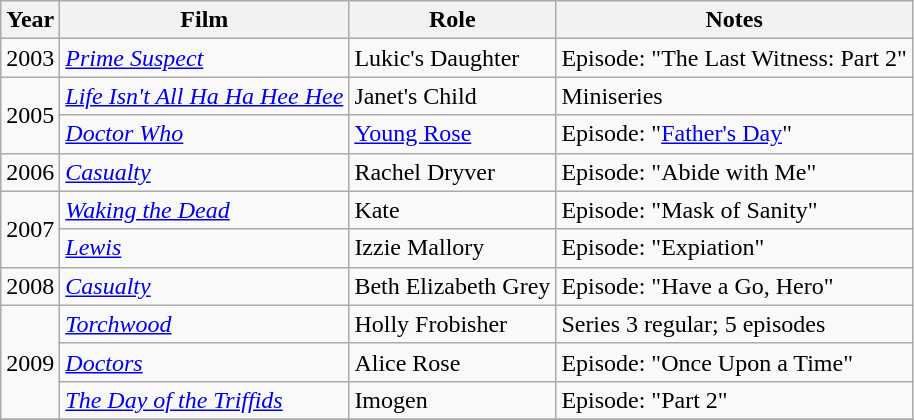<table class="wikitable">
<tr>
<th>Year</th>
<th>Film</th>
<th>Role</th>
<th>Notes</th>
</tr>
<tr>
<td>2003</td>
<td><em><a href='#'>Prime Suspect</a></em></td>
<td>Lukic's Daughter</td>
<td>Episode: "The Last Witness: Part 2"</td>
</tr>
<tr>
<td rowspan="2">2005</td>
<td><em><a href='#'>Life Isn't All Ha Ha Hee Hee</a></em></td>
<td>Janet's Child</td>
<td>Miniseries</td>
</tr>
<tr>
<td><em><a href='#'>Doctor Who</a></em></td>
<td><a href='#'>Young Rose</a></td>
<td>Episode: "<a href='#'>Father's Day</a>"</td>
</tr>
<tr>
<td>2006</td>
<td><em><a href='#'>Casualty</a></em></td>
<td>Rachel Dryver</td>
<td>Episode: "Abide with Me"</td>
</tr>
<tr>
<td rowspan="2">2007</td>
<td><em><a href='#'>Waking the Dead</a></em></td>
<td>Kate</td>
<td>Episode: "Mask of Sanity"</td>
</tr>
<tr>
<td><em><a href='#'>Lewis</a></em></td>
<td>Izzie Mallory</td>
<td>Episode: "Expiation"</td>
</tr>
<tr>
<td>2008</td>
<td><em><a href='#'>Casualty</a></em></td>
<td>Beth Elizabeth Grey</td>
<td>Episode: "Have a Go, Hero"</td>
</tr>
<tr>
<td rowspan="3">2009</td>
<td><em><a href='#'>Torchwood</a></em></td>
<td>Holly Frobisher</td>
<td>Series 3 regular; 5 episodes</td>
</tr>
<tr>
<td><em><a href='#'>Doctors</a></em></td>
<td>Alice Rose</td>
<td>Episode: "Once Upon a Time"</td>
</tr>
<tr>
<td><em><a href='#'>The Day of the Triffids</a></em></td>
<td>Imogen</td>
<td>Episode: "Part 2"</td>
</tr>
<tr>
</tr>
</table>
